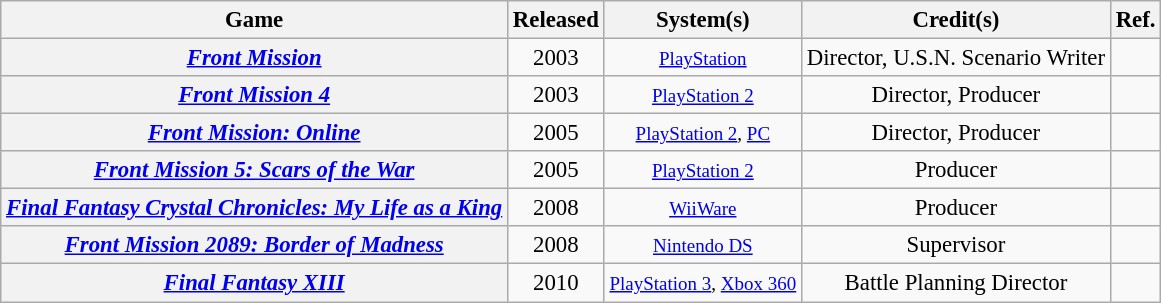<table class="wikitable" style="font-size: 95%; text-align: center;">
<tr>
<th>Game</th>
<th>Released</th>
<th>System(s)</th>
<th>Credit(s)</th>
<th>Ref.</th>
</tr>
<tr>
<th><em><a href='#'>Front Mission</a></em></th>
<td>2003</td>
<td><small><a href='#'>PlayStation</a></small></td>
<td>Director, U.S.N. Scenario Writer</td>
<td></td>
</tr>
<tr>
<th><em><a href='#'>Front Mission 4</a></em></th>
<td>2003</td>
<td><small><a href='#'>PlayStation 2</a></small></td>
<td>Director, Producer</td>
<td></td>
</tr>
<tr>
<th><em><a href='#'>Front Mission: Online</a></em></th>
<td>2005</td>
<td><small><a href='#'>PlayStation 2</a>, <a href='#'>PC</a></small></td>
<td>Director, Producer</td>
<td></td>
</tr>
<tr>
<th><em><a href='#'>Front Mission 5: Scars of the War</a></em></th>
<td>2005</td>
<td><small><a href='#'>PlayStation 2</a></small></td>
<td>Producer</td>
<td></td>
</tr>
<tr>
<th><em><a href='#'>Final Fantasy Crystal Chronicles: My Life as a King</a></em></th>
<td>2008</td>
<td><small><a href='#'>WiiWare</a></small></td>
<td>Producer</td>
<td></td>
</tr>
<tr>
<th><em><a href='#'>Front Mission 2089: Border of Madness</a></em></th>
<td>2008</td>
<td><small><a href='#'>Nintendo DS</a></small></td>
<td>Supervisor</td>
<td></td>
</tr>
<tr>
<th><em><a href='#'>Final Fantasy XIII</a></em></th>
<td>2010</td>
<td><small><a href='#'>PlayStation 3</a>, <a href='#'>Xbox 360</a></small></td>
<td>Battle Planning Director</td>
<td></td>
</tr>
</table>
